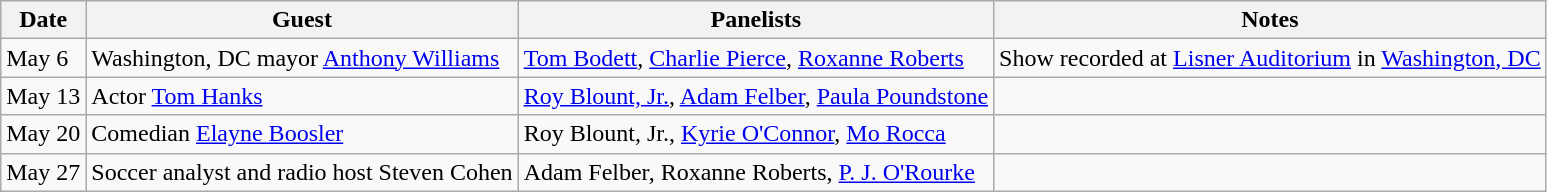<table class="wikitable">
<tr>
<th>Date</th>
<th>Guest</th>
<th>Panelists</th>
<th>Notes</th>
</tr>
<tr>
<td>May 6</td>
<td>Washington, DC mayor <a href='#'>Anthony Williams</a></td>
<td><a href='#'>Tom Bodett</a>, <a href='#'>Charlie Pierce</a>, <a href='#'>Roxanne Roberts</a></td>
<td>Show recorded at <a href='#'>Lisner Auditorium</a> in <a href='#'>Washington, DC</a></td>
</tr>
<tr>
<td>May 13</td>
<td>Actor <a href='#'>Tom Hanks</a></td>
<td><a href='#'>Roy Blount, Jr.</a>, <a href='#'>Adam Felber</a>, <a href='#'>Paula Poundstone</a></td>
<td></td>
</tr>
<tr>
<td>May 20</td>
<td>Comedian <a href='#'>Elayne Boosler</a></td>
<td>Roy Blount, Jr., <a href='#'>Kyrie O'Connor</a>, <a href='#'>Mo Rocca</a></td>
<td></td>
</tr>
<tr>
<td>May 27</td>
<td>Soccer analyst and radio host Steven Cohen</td>
<td>Adam Felber, Roxanne Roberts, <a href='#'>P. J. O'Rourke</a></td>
<td></td>
</tr>
</table>
